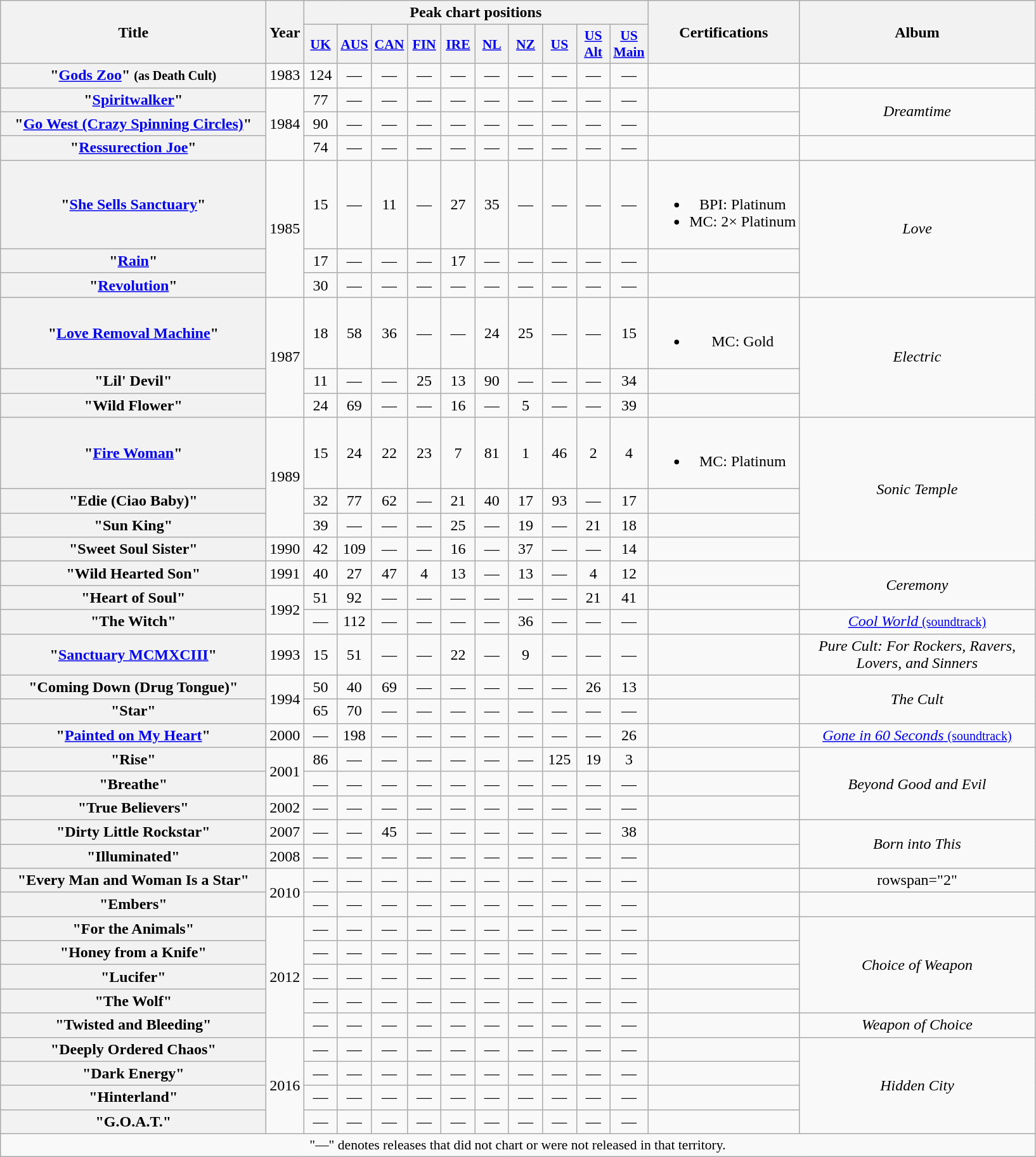<table class="wikitable plainrowheaders" style="text-align:center;">
<tr>
<th rowspan="2" scope="col" style="width:17em;">Title</th>
<th rowspan="2" scope="col" style="width:2em;">Year</th>
<th colspan="10">Peak chart positions</th>
<th rowspan="2">Certifications</th>
<th rowspan="2"  style="width:15em;">Album</th>
</tr>
<tr>
<th scope="col" style="width:2em;font-size:90%;"><a href='#'>UK</a><br></th>
<th scope="col" style="width:2em;font-size:90%;"><a href='#'>AUS</a><br></th>
<th scope="col" style="width:2em;font-size:90%;"><a href='#'>CAN</a><br></th>
<th scope="col" style="width:2em;font-size:90%;"><a href='#'>FIN</a><br></th>
<th scope="col" style="width:2em;font-size:90%;"><a href='#'>IRE</a><br></th>
<th scope="col" style="width:2em;font-size:90%;"><a href='#'>NL</a><br></th>
<th scope="col" style="width:2em;font-size:90%;"><a href='#'>NZ</a><br></th>
<th scope="col" style="width:2em;font-size:90%;"><a href='#'>US</a><br></th>
<th scope="col" style="width:2em;font-size:90%;"><a href='#'>US Alt</a><br></th>
<th scope="col" style="width:2em;font-size:90%;"><a href='#'>US Main</a><br></th>
</tr>
<tr>
<th scope="row">"<a href='#'>Gods Zoo</a>" <small>(as Death Cult)</small></th>
<td>1983</td>
<td>124</td>
<td>—</td>
<td>—</td>
<td>—</td>
<td>—</td>
<td>—</td>
<td>—</td>
<td>—</td>
<td>—</td>
<td>—</td>
<td></td>
<td></td>
</tr>
<tr>
<th scope="row">"<a href='#'>Spiritwalker</a>"</th>
<td rowspan="3">1984</td>
<td>77</td>
<td>—</td>
<td>—</td>
<td>—</td>
<td>—</td>
<td>—</td>
<td>—</td>
<td>—</td>
<td>—</td>
<td>—</td>
<td></td>
<td rowspan="2"><em>Dreamtime</em></td>
</tr>
<tr>
<th scope="row">"<a href='#'>Go West (Crazy Spinning Circles)</a>"</th>
<td>90</td>
<td>—</td>
<td>—</td>
<td>—</td>
<td>—</td>
<td>—</td>
<td>—</td>
<td>—</td>
<td>—</td>
<td>—</td>
<td></td>
</tr>
<tr>
<th scope="row">"<a href='#'>Ressurection Joe</a>"</th>
<td>74</td>
<td>—</td>
<td>—</td>
<td>—</td>
<td>—</td>
<td>—</td>
<td>—</td>
<td>—</td>
<td>—</td>
<td>—</td>
<td></td>
<td></td>
</tr>
<tr>
<th scope="row">"<a href='#'>She Sells Sanctuary</a>"</th>
<td rowspan="3">1985</td>
<td>15</td>
<td>—</td>
<td>11</td>
<td>—</td>
<td>27</td>
<td>35</td>
<td>—</td>
<td>—</td>
<td>—</td>
<td>—</td>
<td><br><ul><li>BPI: Platinum</li><li>MC: 2× Platinum</li></ul></td>
<td rowspan="3"><em>Love</em></td>
</tr>
<tr>
<th scope="row">"<a href='#'>Rain</a>"</th>
<td>17</td>
<td>—</td>
<td>—</td>
<td>—</td>
<td>17</td>
<td>—</td>
<td>—</td>
<td>—</td>
<td>—</td>
<td>—</td>
<td></td>
</tr>
<tr>
<th scope="row">"<a href='#'>Revolution</a>"</th>
<td>30</td>
<td>—</td>
<td>—</td>
<td>—</td>
<td>—</td>
<td>—</td>
<td>—</td>
<td>—</td>
<td>—</td>
<td>—</td>
<td></td>
</tr>
<tr>
<th scope="row">"<a href='#'>Love Removal Machine</a>"</th>
<td rowspan="3">1987</td>
<td>18</td>
<td>58</td>
<td>36</td>
<td>—</td>
<td>—</td>
<td>24</td>
<td>25</td>
<td>—</td>
<td>—</td>
<td>15</td>
<td><br><ul><li>MC: Gold</li></ul></td>
<td rowspan="3"><em>Electric</em></td>
</tr>
<tr>
<th scope="row">"Lil' Devil"</th>
<td>11</td>
<td>—</td>
<td>—</td>
<td>25</td>
<td>13</td>
<td>90</td>
<td>—</td>
<td>—</td>
<td>—</td>
<td>34</td>
<td></td>
</tr>
<tr>
<th scope="row">"Wild Flower"</th>
<td>24</td>
<td>69</td>
<td>—</td>
<td>—</td>
<td>16</td>
<td>—</td>
<td>5</td>
<td>—</td>
<td>—</td>
<td>39</td>
<td></td>
</tr>
<tr>
<th scope="row">"<a href='#'>Fire Woman</a>"</th>
<td rowspan="3">1989</td>
<td>15</td>
<td>24</td>
<td>22</td>
<td>23</td>
<td>7</td>
<td>81</td>
<td>1</td>
<td>46</td>
<td>2</td>
<td>4</td>
<td><br><ul><li>MC: Platinum</li></ul></td>
<td rowspan="4"><em>Sonic Temple</em></td>
</tr>
<tr>
<th scope="row">"Edie (Ciao Baby)"</th>
<td>32</td>
<td>77</td>
<td>62</td>
<td>—</td>
<td>21</td>
<td>40</td>
<td>17</td>
<td>93</td>
<td>—</td>
<td>17</td>
<td></td>
</tr>
<tr>
<th scope="row">"Sun King"</th>
<td>39</td>
<td>—</td>
<td>—</td>
<td>—</td>
<td>25</td>
<td>—</td>
<td>19</td>
<td>—</td>
<td>21</td>
<td>18</td>
<td></td>
</tr>
<tr>
<th scope="row">"Sweet Soul Sister"</th>
<td>1990</td>
<td>42</td>
<td>109</td>
<td>—</td>
<td>—</td>
<td>16</td>
<td>—</td>
<td>37</td>
<td>—</td>
<td>—</td>
<td>14</td>
<td></td>
</tr>
<tr>
<th scope="row">"Wild Hearted Son"</th>
<td>1991</td>
<td>40</td>
<td>27</td>
<td>47</td>
<td>4</td>
<td>13</td>
<td>—</td>
<td>13</td>
<td>—</td>
<td>4</td>
<td>12</td>
<td></td>
<td rowspan="2"><em>Ceremony</em></td>
</tr>
<tr>
<th scope="row">"Heart of Soul"</th>
<td rowspan="2">1992</td>
<td>51</td>
<td>92</td>
<td>—</td>
<td>—</td>
<td>—</td>
<td>—</td>
<td>—</td>
<td>—</td>
<td>21</td>
<td>41</td>
<td></td>
</tr>
<tr>
<th scope="row">"The Witch"</th>
<td>—</td>
<td>112</td>
<td>—</td>
<td>—</td>
<td>—</td>
<td>—</td>
<td>36</td>
<td>—</td>
<td>—</td>
<td>—</td>
<td></td>
<td><a href='#'><em>Cool World</em> <small>(soundtrack)</small></a></td>
</tr>
<tr>
<th scope="row">"<a href='#'>Sanctuary MCMXCIII</a>"</th>
<td>1993</td>
<td>15</td>
<td>51</td>
<td>—</td>
<td>—</td>
<td>22</td>
<td>—</td>
<td>9</td>
<td>—</td>
<td>—</td>
<td>—</td>
<td></td>
<td><em>Pure Cult: For Rockers, Ravers, Lovers, and Sinners</em></td>
</tr>
<tr>
<th scope="row">"Coming Down (Drug Tongue)"</th>
<td rowspan="2">1994</td>
<td>50</td>
<td>40</td>
<td>69</td>
<td>—</td>
<td>—</td>
<td>—</td>
<td>—</td>
<td>—</td>
<td>26</td>
<td>13</td>
<td></td>
<td rowspan="2"><em>The Cult</em></td>
</tr>
<tr>
<th scope="row">"Star"</th>
<td>65</td>
<td>70</td>
<td>—</td>
<td>—</td>
<td>—</td>
<td>—</td>
<td>—</td>
<td>—</td>
<td>—</td>
<td>—</td>
<td></td>
</tr>
<tr>
<th scope="row">"<a href='#'>Painted on My Heart</a>"</th>
<td>2000</td>
<td>—</td>
<td>198</td>
<td>—</td>
<td>—</td>
<td>—</td>
<td>—</td>
<td>—</td>
<td>—</td>
<td>—</td>
<td>26</td>
<td></td>
<td><a href='#'><em>Gone in 60 Seconds</em> <small>(soundtrack)</small></a></td>
</tr>
<tr>
<th scope="row">"Rise"</th>
<td rowspan="2">2001</td>
<td>86</td>
<td>—</td>
<td>—</td>
<td>—</td>
<td>—</td>
<td>—</td>
<td>—</td>
<td>125</td>
<td>19</td>
<td>3</td>
<td></td>
<td rowspan="3"><em>Beyond Good and Evil</em></td>
</tr>
<tr>
<th scope="row">"Breathe"</th>
<td>—</td>
<td>—</td>
<td>—</td>
<td>—</td>
<td>—</td>
<td>—</td>
<td>—</td>
<td>—</td>
<td>—</td>
<td>—</td>
<td></td>
</tr>
<tr>
<th scope="row">"True Believers"</th>
<td>2002</td>
<td>—</td>
<td>—</td>
<td>—</td>
<td>—</td>
<td>—</td>
<td>—</td>
<td>—</td>
<td>—</td>
<td>—</td>
<td>—</td>
<td></td>
</tr>
<tr>
<th scope="row">"Dirty Little Rockstar"</th>
<td>2007</td>
<td>—</td>
<td>—</td>
<td>45</td>
<td>—</td>
<td>—</td>
<td>—</td>
<td>—</td>
<td>—</td>
<td>—</td>
<td>38</td>
<td></td>
<td rowspan="2"><em>Born into This</em></td>
</tr>
<tr>
<th scope="row">"Illuminated"</th>
<td>2008</td>
<td>—</td>
<td>—</td>
<td>—</td>
<td>—</td>
<td>—</td>
<td>—</td>
<td>—</td>
<td>—</td>
<td>—</td>
<td>—</td>
<td></td>
</tr>
<tr>
<th scope="row">"Every Man and Woman Is a Star"</th>
<td rowspan="2">2010</td>
<td>—</td>
<td>—</td>
<td>—</td>
<td>—</td>
<td>—</td>
<td>—</td>
<td>—</td>
<td>—</td>
<td>—</td>
<td>—</td>
<td></td>
<td>rowspan="2" </td>
</tr>
<tr>
<th scope="row">"Embers"</th>
<td>—</td>
<td>—</td>
<td>—</td>
<td>—</td>
<td>—</td>
<td>—</td>
<td>—</td>
<td>—</td>
<td>—</td>
<td>—</td>
<td></td>
</tr>
<tr>
<th scope="row">"For the Animals"</th>
<td rowspan="5">2012</td>
<td>—</td>
<td>—</td>
<td>—</td>
<td>—</td>
<td>—</td>
<td>—</td>
<td>—</td>
<td>—</td>
<td>—</td>
<td>—</td>
<td></td>
<td rowspan="4"><em>Choice of Weapon</em></td>
</tr>
<tr>
<th scope="row">"Honey from a Knife"</th>
<td>—</td>
<td>—</td>
<td>—</td>
<td>—</td>
<td>—</td>
<td>—</td>
<td>—</td>
<td>—</td>
<td>—</td>
<td>—</td>
<td></td>
</tr>
<tr>
<th scope="row">"Lucifer"</th>
<td>—</td>
<td>—</td>
<td>—</td>
<td>—</td>
<td>—</td>
<td>—</td>
<td>—</td>
<td>—</td>
<td>—</td>
<td>—</td>
<td></td>
</tr>
<tr>
<th scope="row">"The Wolf"</th>
<td>—</td>
<td>—</td>
<td>—</td>
<td>—</td>
<td>—</td>
<td>—</td>
<td>—</td>
<td>—</td>
<td>—</td>
<td>—</td>
<td></td>
</tr>
<tr>
<th scope="row">"Twisted and Bleeding"</th>
<td>—</td>
<td>—</td>
<td>—</td>
<td>—</td>
<td>—</td>
<td>—</td>
<td>—</td>
<td>—</td>
<td>—</td>
<td>—</td>
<td></td>
<td><em>Weapon of Choice</em></td>
</tr>
<tr>
<th scope="row">"Deeply Ordered Chaos"</th>
<td rowspan="4">2016</td>
<td>—</td>
<td>—</td>
<td>—</td>
<td>—</td>
<td>—</td>
<td>—</td>
<td>—</td>
<td>—</td>
<td>—</td>
<td>—</td>
<td></td>
<td rowspan="4"><em>Hidden City</em></td>
</tr>
<tr>
<th scope="row">"Dark Energy"</th>
<td>—</td>
<td>—</td>
<td>—</td>
<td>—</td>
<td>—</td>
<td>—</td>
<td>—</td>
<td>—</td>
<td>—</td>
<td>—</td>
<td></td>
</tr>
<tr>
<th scope="row">"Hinterland"</th>
<td>—</td>
<td>—</td>
<td>—</td>
<td>—</td>
<td>—</td>
<td>—</td>
<td>—</td>
<td>—</td>
<td>—</td>
<td>—</td>
<td></td>
</tr>
<tr>
<th scope="row">"G.O.A.T."</th>
<td>—</td>
<td>—</td>
<td>—</td>
<td>—</td>
<td>—</td>
<td>—</td>
<td>—</td>
<td>—</td>
<td>—</td>
<td>—</td>
<td></td>
</tr>
<tr>
<td colspan="14" style="font-size:90%">"—" denotes releases that did not chart or were not released in that territory.</td>
</tr>
</table>
